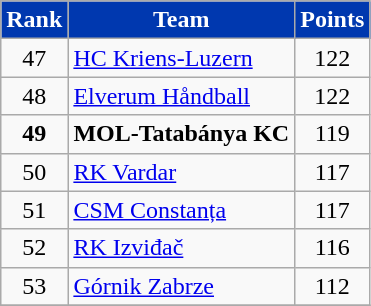<table class="wikitable" style="text-align: center">
<tr>
<th style="color:#FFFFFF; background:#0038af">Rank</th>
<th style="color:#FFFFFF; background:#0038af">Team</th>
<th style="color:#FFFFFF; background:#0038af">Points</th>
</tr>
<tr>
<td>47</td>
<td align=left> <a href='#'>HC Kriens-Luzern</a></td>
<td>122</td>
</tr>
<tr>
<td>48</td>
<td align=left> <a href='#'>Elverum Håndball</a></td>
<td>122</td>
</tr>
<tr>
<td><strong>49</strong></td>
<td align=left> <strong>MOL-Tatabánya KC</strong></td>
<td>119</td>
</tr>
<tr>
<td>50</td>
<td align=left> <a href='#'>RK Vardar</a></td>
<td>117</td>
</tr>
<tr>
<td>51</td>
<td align=left> <a href='#'>CSM Constanța</a></td>
<td>117</td>
</tr>
<tr>
<td>52</td>
<td align=left> <a href='#'>RK Izviđač</a></td>
<td>116</td>
</tr>
<tr>
<td>53</td>
<td align=left> <a href='#'>Górnik Zabrze</a></td>
<td>112</td>
</tr>
<tr>
</tr>
</table>
